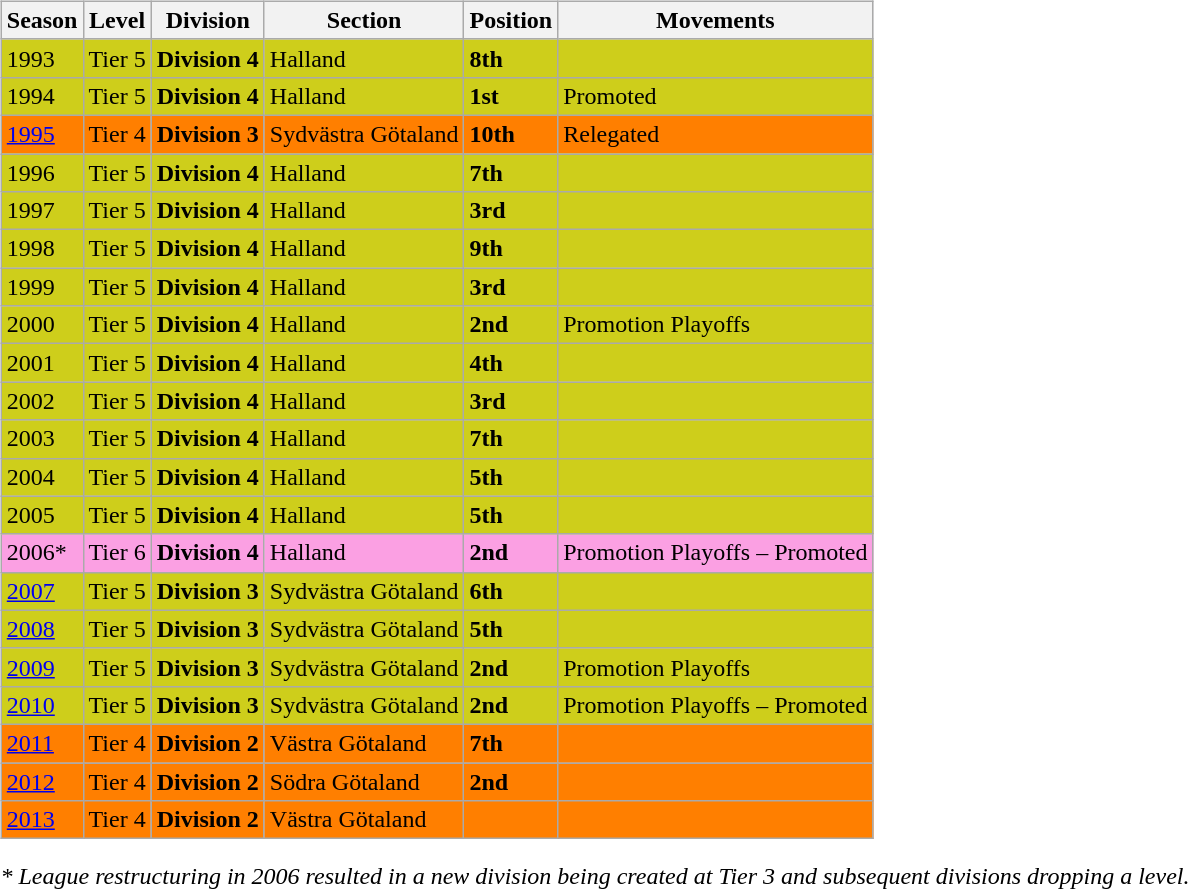<table>
<tr>
<td valign="top" width=0%><br><table class="wikitable">
<tr style="background:#f0f6fa;">
<th><strong>Season</strong></th>
<th><strong>Level</strong></th>
<th><strong>Division</strong></th>
<th><strong>Section</strong></th>
<th><strong>Position</strong></th>
<th><strong>Movements</strong></th>
</tr>
<tr>
<td style="background:#CECE1B;">1993</td>
<td style="background:#CECE1B;">Tier 5</td>
<td style="background:#CECE1B;"><strong>Division 4</strong></td>
<td style="background:#CECE1B;">Halland</td>
<td style="background:#CECE1B;"><strong>8th</strong></td>
<td style="background:#CECE1B;"></td>
</tr>
<tr>
<td style="background:#CECE1B;">1994</td>
<td style="background:#CECE1B;">Tier 5</td>
<td style="background:#CECE1B;"><strong>Division 4</strong></td>
<td style="background:#CECE1B;">Halland</td>
<td style="background:#CECE1B;"><strong>1st</strong></td>
<td style="background:#CECE1B;">Promoted</td>
</tr>
<tr>
<td style="background:#FF7F00;"><a href='#'>1995</a></td>
<td style="background:#FF7F00;">Tier 4</td>
<td style="background:#FF7F00;"><strong>Division 3</strong></td>
<td style="background:#FF7F00;">Sydvästra Götaland</td>
<td style="background:#FF7F00;"><strong>10th</strong></td>
<td style="background:#FF7F00;">Relegated</td>
</tr>
<tr>
<td style="background:#CECE1B;">1996</td>
<td style="background:#CECE1B;">Tier 5</td>
<td style="background:#CECE1B;"><strong>Division 4</strong></td>
<td style="background:#CECE1B;">Halland</td>
<td style="background:#CECE1B;"><strong>7th</strong></td>
<td style="background:#CECE1B;"></td>
</tr>
<tr>
<td style="background:#CECE1B;">1997</td>
<td style="background:#CECE1B;">Tier 5</td>
<td style="background:#CECE1B;"><strong>Division 4</strong></td>
<td style="background:#CECE1B;">Halland</td>
<td style="background:#CECE1B;"><strong>3rd</strong></td>
<td style="background:#CECE1B;"></td>
</tr>
<tr>
<td style="background:#CECE1B;">1998</td>
<td style="background:#CECE1B;">Tier 5</td>
<td style="background:#CECE1B;"><strong>Division 4</strong></td>
<td style="background:#CECE1B;">Halland</td>
<td style="background:#CECE1B;"><strong>9th</strong></td>
<td style="background:#CECE1B;"></td>
</tr>
<tr>
<td style="background:#CECE1B;">1999</td>
<td style="background:#CECE1B;">Tier 5</td>
<td style="background:#CECE1B;"><strong>Division 4</strong></td>
<td style="background:#CECE1B;">Halland</td>
<td style="background:#CECE1B;"><strong>3rd</strong></td>
<td style="background:#CECE1B;"></td>
</tr>
<tr>
<td style="background:#CECE1B;">2000</td>
<td style="background:#CECE1B;">Tier 5</td>
<td style="background:#CECE1B;"><strong>Division 4</strong></td>
<td style="background:#CECE1B;">Halland</td>
<td style="background:#CECE1B;"><strong>2nd</strong></td>
<td style="background:#CECE1B;">Promotion Playoffs</td>
</tr>
<tr>
<td style="background:#CECE1B;">2001</td>
<td style="background:#CECE1B;">Tier 5</td>
<td style="background:#CECE1B;"><strong>Division 4</strong></td>
<td style="background:#CECE1B;">Halland</td>
<td style="background:#CECE1B;"><strong>4th</strong></td>
<td style="background:#CECE1B;"></td>
</tr>
<tr>
<td style="background:#CECE1B;">2002</td>
<td style="background:#CECE1B;">Tier 5</td>
<td style="background:#CECE1B;"><strong>Division 4</strong></td>
<td style="background:#CECE1B;">Halland</td>
<td style="background:#CECE1B;"><strong>3rd</strong></td>
<td style="background:#CECE1B;"></td>
</tr>
<tr>
<td style="background:#CECE1B;">2003</td>
<td style="background:#CECE1B;">Tier 5</td>
<td style="background:#CECE1B;"><strong>Division 4</strong></td>
<td style="background:#CECE1B;">Halland</td>
<td style="background:#CECE1B;"><strong>7th</strong></td>
<td style="background:#CECE1B;"></td>
</tr>
<tr>
<td style="background:#CECE1B;">2004</td>
<td style="background:#CECE1B;">Tier 5</td>
<td style="background:#CECE1B;"><strong>Division 4</strong></td>
<td style="background:#CECE1B;">Halland</td>
<td style="background:#CECE1B;"><strong>5th</strong></td>
<td style="background:#CECE1B;"></td>
</tr>
<tr>
<td style="background:#CECE1B;">2005</td>
<td style="background:#CECE1B;">Tier 5</td>
<td style="background:#CECE1B;"><strong>Division 4</strong></td>
<td style="background:#CECE1B;">Halland</td>
<td style="background:#CECE1B;"><strong>5th</strong></td>
<td style="background:#CECE1B;"></td>
</tr>
<tr>
<td style="background:#FBA0E3;">2006*</td>
<td style="background:#FBA0E3;">Tier 6</td>
<td style="background:#FBA0E3;"><strong>Division 4</strong></td>
<td style="background:#FBA0E3;">Halland</td>
<td style="background:#FBA0E3;"><strong>2nd</strong></td>
<td style="background:#FBA0E3;">Promotion Playoffs – Promoted</td>
</tr>
<tr>
<td style="background:#CECE1B;"><a href='#'>2007</a></td>
<td style="background:#CECE1B;">Tier 5</td>
<td style="background:#CECE1B;"><strong>Division 3</strong></td>
<td style="background:#CECE1B;">Sydvästra Götaland</td>
<td style="background:#CECE1B;"><strong>6th</strong></td>
<td style="background:#CECE1B;"></td>
</tr>
<tr>
<td style="background:#CECE1B;"><a href='#'>2008</a></td>
<td style="background:#CECE1B;">Tier 5</td>
<td style="background:#CECE1B;"><strong>Division 3</strong></td>
<td style="background:#CECE1B;">Sydvästra Götaland</td>
<td style="background:#CECE1B;"><strong>5th</strong></td>
<td style="background:#CECE1B;"></td>
</tr>
<tr>
<td style="background:#CECE1B;"><a href='#'>2009</a></td>
<td style="background:#CECE1B;">Tier 5</td>
<td style="background:#CECE1B;"><strong>Division 3</strong></td>
<td style="background:#CECE1B;">Sydvästra Götaland</td>
<td style="background:#CECE1B;"><strong>2nd</strong></td>
<td style="background:#CECE1B;">Promotion Playoffs</td>
</tr>
<tr>
<td style="background:#CECE1B;"><a href='#'>2010</a></td>
<td style="background:#CECE1B;">Tier 5</td>
<td style="background:#CECE1B;"><strong>Division 3</strong></td>
<td style="background:#CECE1B;">Sydvästra Götaland</td>
<td style="background:#CECE1B;"><strong>2nd</strong></td>
<td style="background:#CECE1B;">Promotion Playoffs – Promoted</td>
</tr>
<tr>
<td style="background:#FF7F00;"><a href='#'>2011</a></td>
<td style="background:#FF7F00;">Tier 4</td>
<td style="background:#FF7F00;"><strong>Division 2</strong></td>
<td style="background:#FF7F00;">Västra Götaland</td>
<td style="background:#FF7F00;"><strong>7th</strong></td>
<td style="background:#FF7F00;"></td>
</tr>
<tr>
<td style="background:#FF7F00;"><a href='#'>2012</a></td>
<td style="background:#FF7F00;">Tier 4</td>
<td style="background:#FF7F00;"><strong>Division 2</strong></td>
<td style="background:#FF7F00;">Södra Götaland</td>
<td style="background:#FF7F00;"><strong>2nd</strong></td>
<td style="background:#FF7F00;"></td>
</tr>
<tr>
<td style="background:#FF7F00;"><a href='#'>2013</a></td>
<td style="background:#FF7F00;">Tier 4</td>
<td style="background:#FF7F00;"><strong>Division 2</strong></td>
<td style="background:#FF7F00;">Västra Götaland</td>
<td style="background:#FF7F00;"></td>
<td style="background:#FF7F00;"></td>
</tr>
</table>
<em>* League restructuring in 2006 resulted in a new division being created at Tier 3 and subsequent divisions dropping a level.</em> 

</td>
</tr>
</table>
